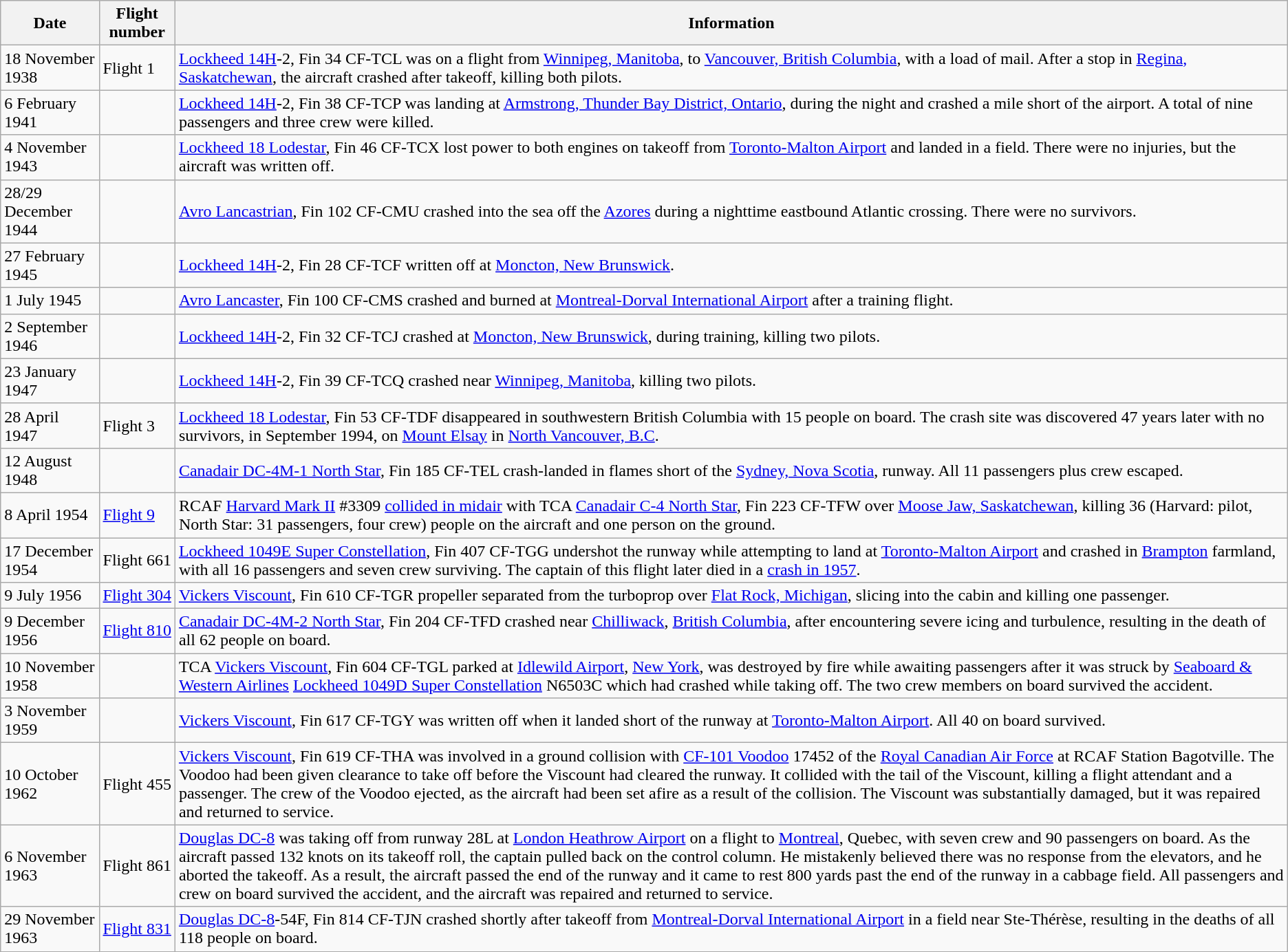<table class="wikitable">
<tr>
<th>Date</th>
<th>Flight number</th>
<th>Information</th>
</tr>
<tr>
<td>18 November 1938</td>
<td>Flight 1</td>
<td><a href='#'>Lockheed 14H</a>-2, Fin 34 CF-TCL was on a flight from <a href='#'>Winnipeg, Manitoba</a>, to <a href='#'>Vancouver, British Columbia</a>, with a load of mail. After a stop in <a href='#'>Regina, Saskatchewan</a>, the aircraft crashed after takeoff, killing both pilots.</td>
</tr>
<tr>
<td>6 February 1941</td>
<td></td>
<td><a href='#'>Lockheed 14H</a>-2, Fin 38 CF-TCP was landing at <a href='#'>Armstrong, Thunder Bay District, Ontario</a>, during the night and crashed a mile short of the airport. A total of nine passengers and three crew were killed.</td>
</tr>
<tr>
<td>4 November 1943</td>
<td></td>
<td><a href='#'>Lockheed 18 Lodestar</a>, Fin 46 CF-TCX lost power to both engines on takeoff from <a href='#'>Toronto-Malton Airport</a> and landed in a field. There were no injuries, but the aircraft was written off.</td>
</tr>
<tr>
<td>28/29 December 1944</td>
<td></td>
<td><a href='#'>Avro Lancastrian</a>, Fin 102 CF-CMU crashed into the sea off the <a href='#'>Azores</a> during a nighttime eastbound Atlantic crossing. There were no survivors.</td>
</tr>
<tr>
<td>27 February 1945</td>
<td></td>
<td><a href='#'>Lockheed 14H</a>-2, Fin 28 CF-TCF written off at <a href='#'>Moncton, New Brunswick</a>.</td>
</tr>
<tr>
<td>1 July 1945</td>
<td></td>
<td><a href='#'>Avro Lancaster</a>, Fin 100 CF-CMS crashed and burned at <a href='#'>Montreal-Dorval International Airport</a> after a training flight.</td>
</tr>
<tr>
<td>2 September 1946</td>
<td></td>
<td><a href='#'>Lockheed 14H</a>-2, Fin 32 CF-TCJ crashed at <a href='#'>Moncton, New Brunswick</a>, during training, killing two pilots.</td>
</tr>
<tr>
<td>23 January 1947</td>
<td></td>
<td><a href='#'>Lockheed 14H</a>-2, Fin 39 CF-TCQ crashed near <a href='#'>Winnipeg, Manitoba</a>, killing two pilots.</td>
</tr>
<tr>
<td>28 April 1947</td>
<td>Flight 3</td>
<td><a href='#'>Lockheed 18 Lodestar</a>, Fin 53 CF-TDF disappeared in southwestern British Columbia with 15 people on board. The crash site was discovered 47 years later with no survivors, in September 1994, on <a href='#'>Mount Elsay</a> in <a href='#'>North Vancouver, B.C</a>.</td>
</tr>
<tr>
<td>12 August 1948</td>
<td></td>
<td><a href='#'>Canadair DC-4M-1 North Star</a>, Fin 185 CF-TEL crash-landed in flames short of the <a href='#'>Sydney, Nova Scotia</a>, runway. All 11 passengers plus crew escaped.</td>
</tr>
<tr>
<td>8 April 1954</td>
<td><a href='#'>Flight 9</a></td>
<td>RCAF <a href='#'>Harvard Mark II</a> #3309 <a href='#'>collided in midair</a> with TCA <a href='#'>Canadair C-4 North Star</a>, Fin 223 CF-TFW over <a href='#'>Moose Jaw, Saskatchewan</a>, killing 36 (Harvard: pilot, North Star: 31 passengers, four crew) people on the aircraft and one person on the ground.</td>
</tr>
<tr>
<td>17 December 1954</td>
<td>Flight 661</td>
<td><a href='#'>Lockheed 1049E Super Constellation</a>, Fin 407 CF-TGG undershot the runway while attempting to land at <a href='#'>Toronto-Malton Airport</a> and crashed in <a href='#'>Brampton</a> farmland, with all 16 passengers and seven crew surviving. The captain of this flight later died in a <a href='#'>crash in 1957</a>.</td>
</tr>
<tr>
<td>9 July 1956</td>
<td><a href='#'>Flight 304</a></td>
<td><a href='#'>Vickers Viscount</a>, Fin 610 CF-TGR propeller separated from the turboprop over <a href='#'>Flat Rock, Michigan</a>, slicing into the cabin and killing one passenger.</td>
</tr>
<tr>
<td>9 December 1956</td>
<td><a href='#'>Flight 810</a></td>
<td><a href='#'>Canadair DC-4M-2 North Star</a>, Fin 204 CF-TFD crashed near <a href='#'>Chilliwack</a>, <a href='#'>British Columbia</a>, after encountering severe icing and turbulence, resulting in the death of all 62 people on board.</td>
</tr>
<tr>
<td>10 November 1958</td>
<td></td>
<td>TCA <a href='#'>Vickers Viscount</a>, Fin 604 CF-TGL parked at <a href='#'>Idlewild Airport</a>, <a href='#'>New York</a>, was destroyed by fire while awaiting passengers after it was struck by <a href='#'>Seaboard & Western Airlines</a> <a href='#'>Lockheed 1049D Super Constellation</a> N6503C which had crashed while taking off. The two crew members on board survived the accident.</td>
</tr>
<tr>
<td>3 November 1959</td>
<td></td>
<td><a href='#'>Vickers Viscount</a>, Fin 617 CF-TGY was written off when it landed short of the runway at <a href='#'>Toronto-Malton Airport</a>. All 40 on board survived.</td>
</tr>
<tr>
<td>10 October 1962</td>
<td>Flight 455</td>
<td><a href='#'>Vickers Viscount</a>, Fin 619 CF-THA was involved in a ground collision with <a href='#'>CF-101 Voodoo</a> 17452 of the <a href='#'>Royal Canadian Air Force</a> at RCAF Station Bagotville. The Voodoo had been given clearance to take off before the Viscount had cleared the runway. It collided with the tail of the Viscount, killing a flight attendant and a passenger. The crew of the Voodoo ejected, as the aircraft had been set afire as a result of the collision. The Viscount was substantially damaged, but it was repaired and returned to service.</td>
</tr>
<tr>
<td>6 November 1963</td>
<td>Flight 861</td>
<td><a href='#'>Douglas DC-8</a> was taking off from runway 28L at <a href='#'>London Heathrow Airport</a> on a flight to <a href='#'>Montreal</a>, Quebec, with seven crew and 90 passengers on board. As the aircraft passed 132 knots on its takeoff roll, the captain pulled back on the control column. He mistakenly believed there was no response from the elevators, and he aborted the takeoff. As a result, the aircraft passed the end of the runway and it came to rest 800 yards past the end of the runway in a cabbage field. All passengers and crew on board survived the accident, and the aircraft was repaired and returned to service.</td>
</tr>
<tr>
<td>29 November 1963</td>
<td><a href='#'>Flight 831</a></td>
<td><a href='#'>Douglas DC-8</a>-54F, Fin 814 CF-TJN crashed shortly after takeoff from <a href='#'>Montreal-Dorval International Airport</a> in a field near Ste-Thérèse, resulting in the deaths of all 118 people on board.</td>
</tr>
</table>
